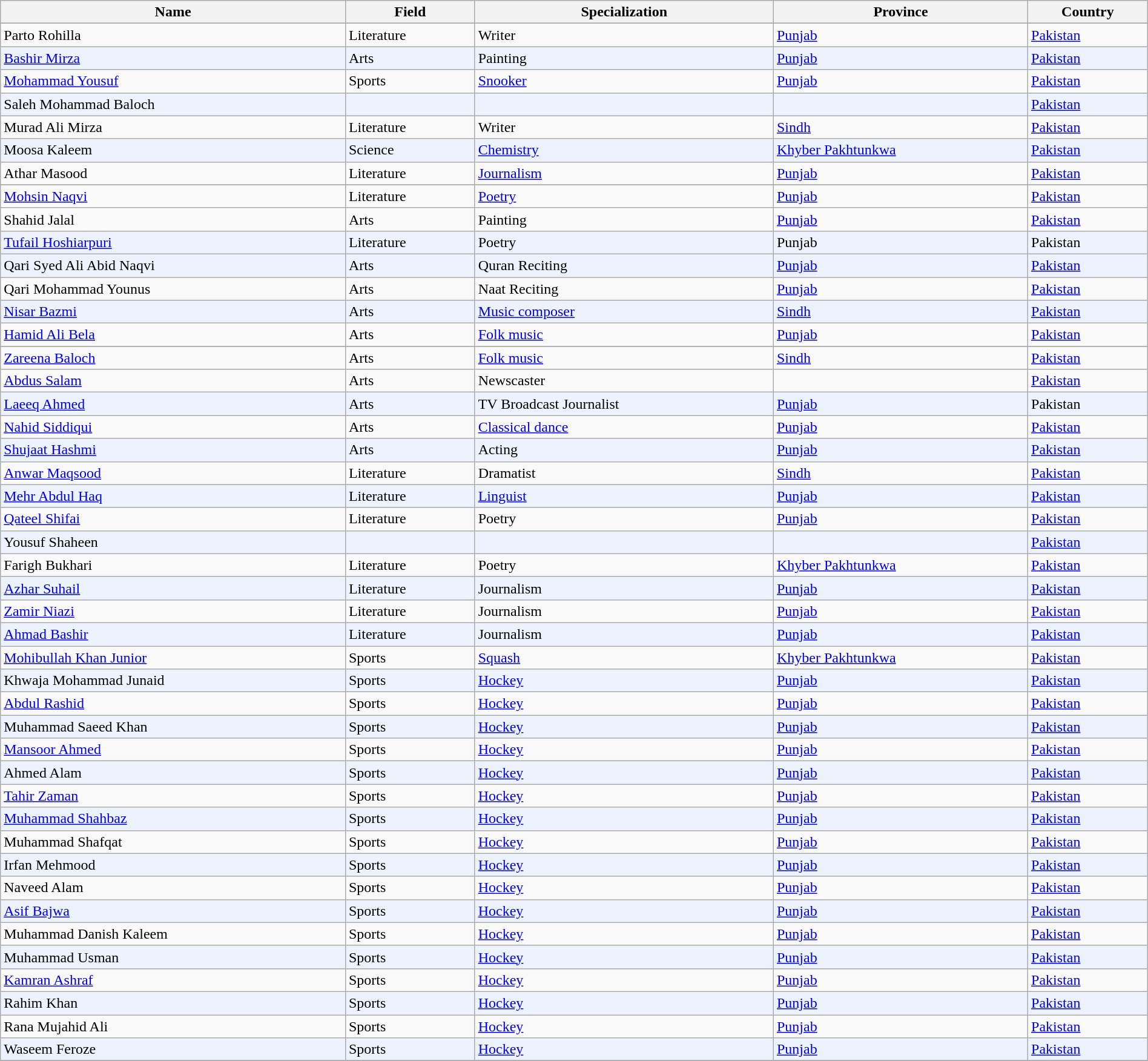<table class="wikitable sortable" width="100%">
<tr>
<th>Name</th>
<th>Field</th>
<th>Specialization</th>
<th>Province</th>
<th>Country</th>
</tr>
<tr bgcolor=#edf3fe>
</tr>
<tr>
<td>Parto Rohilla</td>
<td>Literature</td>
<td>Writer</td>
<td><a href='#'>Punjab</a></td>
<td><a href='#'>Pakistan</a></td>
</tr>
<tr bgcolor=#edf3fe>
<td><a href='#'>Bashir Mirza</a></td>
<td>Arts</td>
<td>Painting</td>
<td><a href='#'>Punjab</a></td>
<td><a href='#'>Pakistan</a></td>
</tr>
<tr>
<td><a href='#'>Mohammad Yousuf</a></td>
<td>Sports</td>
<td><a href='#'>Snooker</a></td>
<td><a href='#'>Punjab</a></td>
<td><a href='#'>Pakistan</a></td>
</tr>
<tr bgcolor=#edf3fe>
<td>Saleh Mohammad Baloch</td>
<td></td>
<td></td>
<td></td>
<td><a href='#'>Pakistan</a></td>
</tr>
<tr>
<td>Murad Ali Mirza</td>
<td>Literature</td>
<td>Writer</td>
<td><a href='#'>Sindh</a></td>
<td><a href='#'>Pakistan</a></td>
</tr>
<tr bgcolor=#edf3fe>
<td>Moosa Kaleem</td>
<td>Science</td>
<td><a href='#'>Chemistry</a></td>
<td><a href='#'>Khyber Pakhtunkwa</a></td>
<td><a href='#'>Pakistan</a></td>
</tr>
<tr>
<td>Athar Masood</td>
<td>Literature</td>
<td><a href='#'>Journalism</a></td>
<td><a href='#'>Punjab</a></td>
<td><a href='#'>Pakistan</a></td>
</tr>
<tr bgcolor=#edf3fe>
</tr>
<tr>
<td><a href='#'>Mohsin Naqvi</a></td>
<td>Literature</td>
<td><a href='#'>Poetry</a></td>
<td><a href='#'>Punjab</a></td>
<td><a href='#'>Pakistan</a></td>
</tr>
<tr>
<td>Shahid Jalal</td>
<td>Arts</td>
<td>Painting</td>
<td><a href='#'>Punjab</a></td>
<td><a href='#'>Pakistan</a></td>
</tr>
<tr bgcolor=#edf3fe>
<td><a href='#'>Tufail Hoshiarpuri</a></td>
<td>Literature</td>
<td>Poetry</td>
<td>Punjab</td>
<td>Pakistan</td>
</tr>
<tr bgcolor=#edf3fe>
<td>Qari Syed Ali Abid Naqvi</td>
<td>Arts</td>
<td>Quran Reciting</td>
<td><a href='#'>Punjab</a></td>
<td><a href='#'>Pakistan</a></td>
</tr>
<tr>
<td>Qari Mohammad Younus</td>
<td>Arts</td>
<td>Naat Reciting</td>
<td><a href='#'>Punjab</a></td>
<td><a href='#'>Pakistan</a></td>
</tr>
<tr bgcolor=#edf3fe>
<td><a href='#'>Nisar Bazmi</a></td>
<td>Arts</td>
<td><a href='#'>Music composer</a></td>
<td><a href='#'>Sindh</a></td>
<td><a href='#'>Pakistan</a></td>
</tr>
<tr>
<td><a href='#'>Hamid Ali Bela</a></td>
<td>Arts</td>
<td><a href='#'>Folk music</a></td>
<td><a href='#'>Punjab</a></td>
<td><a href='#'>Pakistan</a></td>
</tr>
<tr bgcolor=#edf3fe>
</tr>
<tr>
<td><a href='#'>Zareena Baloch</a></td>
<td>Arts</td>
<td><a href='#'>Folk music</a></td>
<td><a href='#'>Sindh</a></td>
<td><a href='#'>Pakistan</a></td>
</tr>
<tr>
<td><a href='#'>Abdus Salam</a></td>
<td>Arts</td>
<td>Newscaster</td>
<td></td>
<td><a href='#'>Pakistan</a></td>
</tr>
<tr bgcolor=#edf3fe>
<td><a href='#'>Laeeq Ahmed</a></td>
<td>Arts</td>
<td>TV Broadcast Journalist</td>
<td><a href='#'>Punjab</a></td>
<td>Pakistan</td>
</tr>
<tr>
<td><a href='#'>Nahid Siddiqui</a></td>
<td>Arts</td>
<td><a href='#'>Classical dance</a></td>
<td><a href='#'>Punjab</a></td>
<td><a href='#'>Pakistan</a></td>
</tr>
<tr bgcolor=#edf3fe>
<td><a href='#'>Shujaat Hashmi</a></td>
<td>Arts</td>
<td>Acting</td>
<td><a href='#'>Punjab</a></td>
<td><a href='#'>Pakistan</a></td>
</tr>
<tr>
<td><a href='#'>Anwar Maqsood</a></td>
<td>Literature</td>
<td>Dramatist</td>
<td><a href='#'>Sindh</a></td>
<td><a href='#'>Pakistan</a></td>
</tr>
<tr bgcolor=#edf3fe>
<td><a href='#'>Mehr Abdul Haq</a></td>
<td>Literature</td>
<td><a href='#'>Linguist</a></td>
<td><a href='#'>Punjab</a></td>
<td><a href='#'>Pakistan</a></td>
</tr>
<tr>
<td><a href='#'>Qateel Shifai</a></td>
<td>Literature</td>
<td>Poetry</td>
<td><a href='#'>Punjab</a></td>
<td><a href='#'>Pakistan</a></td>
</tr>
<tr bgcolor=#edf3fe>
<td>Yousuf Shaheen</td>
<td></td>
<td></td>
<td></td>
<td><a href='#'>Pakistan</a></td>
</tr>
<tr>
<td>Farigh Bukhari</td>
<td>Literature</td>
<td>Poetry</td>
<td><a href='#'>Khyber Pakhtunkwa</a></td>
<td><a href='#'>Pakistan</a></td>
</tr>
<tr bgcolor=#edf3fe>
<td><a href='#'>Azhar Suhail</a></td>
<td>Literature</td>
<td>Journalism</td>
<td><a href='#'>Punjab</a></td>
<td><a href='#'>Pakistan</a></td>
</tr>
<tr>
<td><a href='#'>Zamir Niazi</a></td>
<td>Literature</td>
<td>Journalism</td>
<td><a href='#'>Punjab</a></td>
<td><a href='#'>Pakistan</a></td>
</tr>
<tr bgcolor=#edf3fe>
<td><a href='#'>Ahmad Bashir</a></td>
<td>Literature</td>
<td>Journalism</td>
<td><a href='#'>Punjab</a></td>
<td><a href='#'>Pakistan</a></td>
</tr>
<tr>
<td><a href='#'>Mohibullah Khan Junior</a></td>
<td>Sports</td>
<td><a href='#'>Squash</a></td>
<td><a href='#'>Khyber Pakhtunkwa</a></td>
<td><a href='#'>Pakistan</a></td>
</tr>
<tr bgcolor=#edf3fe>
<td>Khwaja Mohammad Junaid</td>
<td>Sports</td>
<td><a href='#'>Hockey</a></td>
<td><a href='#'>Punjab</a></td>
<td><a href='#'>Pakistan</a></td>
</tr>
<tr>
<td><a href='#'>Abdul Rashid</a></td>
<td>Sports</td>
<td><a href='#'>Hockey</a></td>
<td><a href='#'>Punjab</a></td>
<td><a href='#'>Pakistan</a></td>
</tr>
<tr bgcolor=#edf3fe>
<td>Muhammad Saeed Khan</td>
<td>Sports</td>
<td><a href='#'>Hockey</a></td>
<td><a href='#'>Punjab</a></td>
<td><a href='#'>Pakistan</a></td>
</tr>
<tr>
<td><a href='#'>Mansoor Ahmed</a></td>
<td>Sports</td>
<td><a href='#'>Hockey</a></td>
<td><a href='#'>Punjab</a></td>
<td><a href='#'>Pakistan</a></td>
</tr>
<tr bgcolor=#edf3fe>
<td>Ahmed Alam</td>
<td>Sports</td>
<td><a href='#'>Hockey</a></td>
<td><a href='#'>Punjab</a></td>
<td><a href='#'>Pakistan</a></td>
</tr>
<tr>
<td><a href='#'>Tahir Zaman</a></td>
<td>Sports</td>
<td><a href='#'>Hockey</a></td>
<td><a href='#'>Punjab</a></td>
<td><a href='#'>Pakistan</a></td>
</tr>
<tr bgcolor=#edf3fe>
<td><a href='#'>Muhammad Shahbaz</a></td>
<td>Sports</td>
<td><a href='#'>Hockey</a></td>
<td><a href='#'>Punjab</a></td>
<td><a href='#'>Pakistan</a></td>
</tr>
<tr>
<td>Muhammad Shafqat</td>
<td>Sports</td>
<td><a href='#'>Hockey</a></td>
<td><a href='#'>Punjab</a></td>
<td><a href='#'>Pakistan</a></td>
</tr>
<tr bgcolor=#edf3fe>
<td>Irfan Mehmood</td>
<td>Sports</td>
<td><a href='#'>Hockey</a></td>
<td><a href='#'>Punjab</a></td>
<td><a href='#'>Pakistan</a></td>
</tr>
<tr>
<td>Naveed Alam</td>
<td>Sports</td>
<td><a href='#'>Hockey</a></td>
<td><a href='#'>Punjab</a></td>
<td><a href='#'>Pakistan</a></td>
</tr>
<tr bgcolor=#edf3fe>
<td><a href='#'>Asif Bajwa</a></td>
<td>Sports</td>
<td><a href='#'>Hockey</a></td>
<td><a href='#'>Punjab</a></td>
<td><a href='#'>Pakistan</a></td>
</tr>
<tr>
<td>Muhammad Danish Kaleem</td>
<td>Sports</td>
<td><a href='#'>Hockey</a></td>
<td><a href='#'>Punjab</a></td>
<td><a href='#'>Pakistan</a></td>
</tr>
<tr bgcolor=#edf3fe>
<td>Muhammad Usman</td>
<td>Sports</td>
<td><a href='#'>Hockey</a></td>
<td><a href='#'>Punjab</a></td>
<td><a href='#'>Pakistan</a></td>
</tr>
<tr>
<td><a href='#'>Kamran Ashraf</a></td>
<td>Sports</td>
<td><a href='#'>Hockey</a></td>
<td><a href='#'>Punjab</a></td>
<td><a href='#'>Pakistan</a></td>
</tr>
<tr bgcolor=#edf3fe>
<td>Rahim Khan</td>
<td>Sports</td>
<td><a href='#'>Hockey</a></td>
<td><a href='#'>Punjab</a></td>
<td><a href='#'>Pakistan</a></td>
</tr>
<tr>
<td>Rana Mujahid Ali</td>
<td>Sports</td>
<td><a href='#'>Hockey</a></td>
<td><a href='#'>Punjab</a></td>
<td><a href='#'>Pakistan</a></td>
</tr>
<tr bgcolor=#edf3fe>
<td>Waseem Feroze</td>
<td>Sports</td>
<td><a href='#'>Hockey</a></td>
<td><a href='#'>Punjab</a></td>
<td><a href='#'>Pakistan</a></td>
</tr>
<tr>
</tr>
</table>
